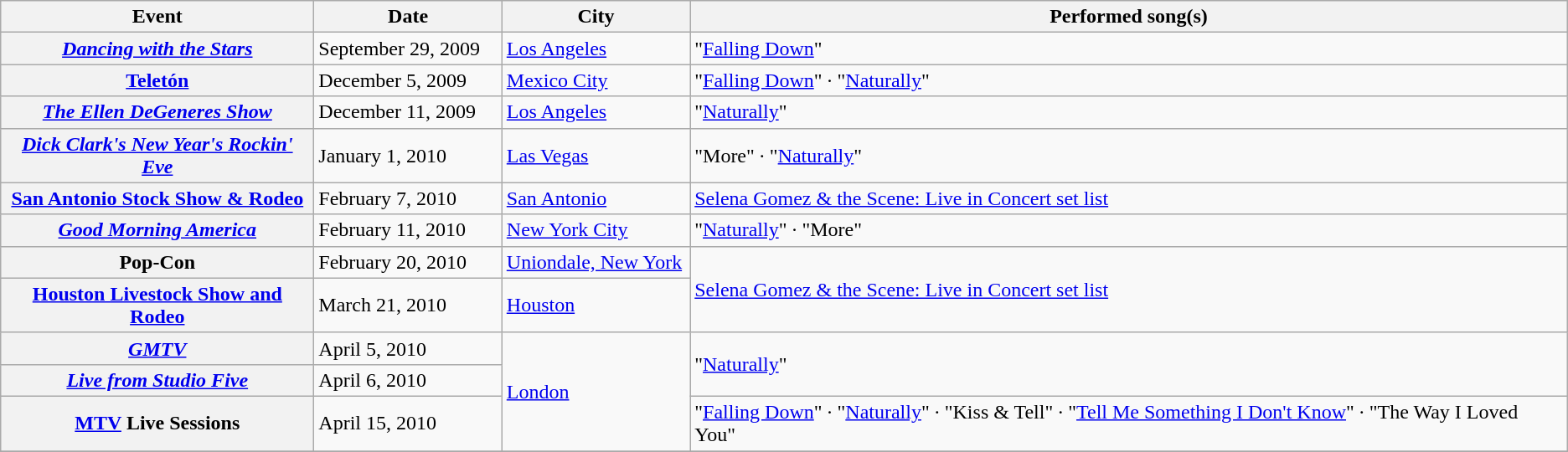<table class="wikitable sortable plainrowheaders">
<tr>
<th style="width:20%;">Event</th>
<th style="width:12%;">Date</th>
<th style="width:12%;">City</th>
<th>Performed song(s)</th>
</tr>
<tr>
<th scope="row"><em><a href='#'>Dancing with the Stars</a></em></th>
<td>September 29, 2009</td>
<td><a href='#'>Los Angeles</a></td>
<td>"<a href='#'>Falling Down</a>"</td>
</tr>
<tr>
<th scope="row"><a href='#'>Teletón</a></th>
<td>December 5, 2009</td>
<td><a href='#'>Mexico City</a></td>
<td>"<a href='#'>Falling Down</a>" · "<a href='#'>Naturally</a>"</td>
</tr>
<tr>
<th scope="row"><em><a href='#'>The Ellen DeGeneres Show</a></em></th>
<td>December 11, 2009</td>
<td><a href='#'>Los Angeles</a></td>
<td>"<a href='#'>Naturally</a>"</td>
</tr>
<tr>
<th scope="row"><em><a href='#'>Dick Clark's New Year's Rockin' Eve</a></em></th>
<td>January 1, 2010</td>
<td><a href='#'>Las Vegas</a></td>
<td>"More" · "<a href='#'>Naturally</a>"</td>
</tr>
<tr>
<th scope="row"><a href='#'>San Antonio Stock Show & Rodeo</a></th>
<td>February 7, 2010</td>
<td><a href='#'>San Antonio</a></td>
<td><a href='#'>Selena Gomez & the Scene: Live in Concert set list</a></td>
</tr>
<tr>
<th scope="row"><em><a href='#'>Good Morning America</a></em></th>
<td>February 11, 2010</td>
<td><a href='#'>New York City</a></td>
<td>"<a href='#'>Naturally</a>" · "More"</td>
</tr>
<tr>
<th scope="row">Pop-Con</th>
<td>February 20, 2010</td>
<td><a href='#'>Uniondale, New York</a></td>
<td rowspan="2"><a href='#'>Selena Gomez & the Scene: Live in Concert set list</a></td>
</tr>
<tr>
<th scope="row"><a href='#'>Houston Livestock Show and Rodeo</a></th>
<td>March 21, 2010</td>
<td><a href='#'>Houston</a></td>
</tr>
<tr>
<th scope="row"><em><a href='#'>GMTV</a></em></th>
<td>April 5, 2010</td>
<td rowspan="3"><a href='#'>London</a></td>
<td rowspan="2">"<a href='#'>Naturally</a>"</td>
</tr>
<tr>
<th scope="row"><em><a href='#'>Live from Studio Five</a></em></th>
<td>April 6, 2010</td>
</tr>
<tr>
<th scope="row"><a href='#'>MTV</a> Live Sessions</th>
<td>April 15, 2010</td>
<td>"<a href='#'>Falling Down</a>" · "<a href='#'>Naturally</a>" · "Kiss & Tell" · "<a href='#'>Tell Me Something I Don't Know</a>" · "The Way I Loved You"</td>
</tr>
<tr>
</tr>
</table>
